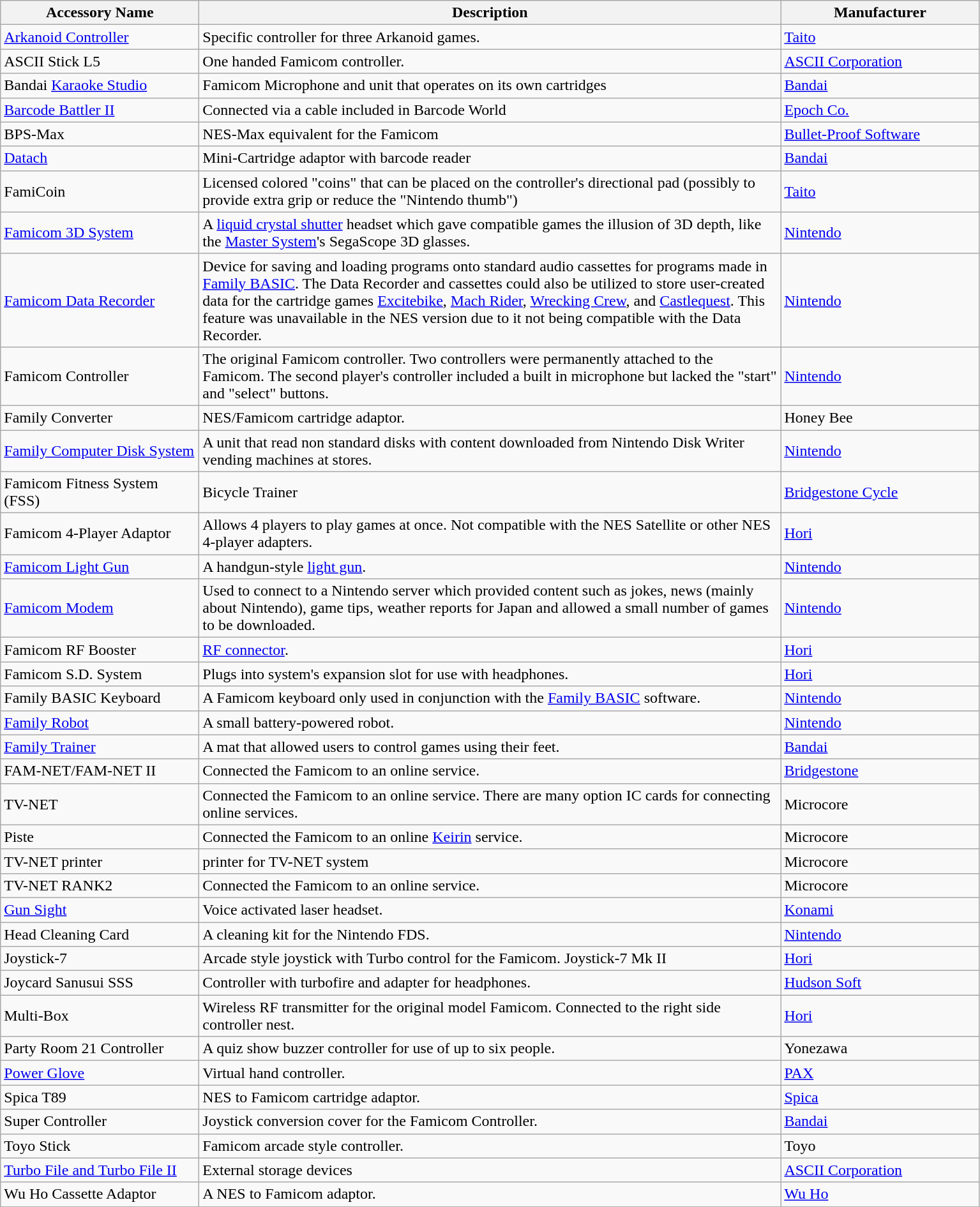<table class="wikitable sortable">
<tr>
<th width="200">Accessory Name</th>
<th width="600">Description</th>
<th width="200">Manufacturer</th>
</tr>
<tr>
<td><a href='#'>Arkanoid Controller</a></td>
<td>Specific controller for three Arkanoid games.</td>
<td><a href='#'>Taito</a></td>
</tr>
<tr>
<td>ASCII Stick L5</td>
<td>One handed Famicom controller.</td>
<td><a href='#'>ASCII Corporation</a></td>
</tr>
<tr>
<td>Bandai <a href='#'>Karaoke Studio</a></td>
<td>Famicom Microphone and unit that operates on its own cartridges</td>
<td><a href='#'>Bandai</a></td>
</tr>
<tr>
<td><a href='#'>Barcode Battler II</a></td>
<td>Connected via a cable included in Barcode World</td>
<td><a href='#'>Epoch Co.</a></td>
</tr>
<tr>
<td>BPS-Max</td>
<td>NES-Max equivalent for the Famicom</td>
<td><a href='#'>Bullet-Proof Software</a></td>
</tr>
<tr>
<td><a href='#'>Datach</a></td>
<td>Mini-Cartridge adaptor with barcode reader</td>
<td><a href='#'>Bandai</a></td>
</tr>
<tr>
<td>FamiCoin</td>
<td>Licensed colored "coins" that can be placed on the controller's directional pad (possibly to provide extra grip or reduce the "Nintendo thumb")</td>
<td><a href='#'>Taito</a></td>
</tr>
<tr>
<td><a href='#'>Famicom 3D System</a></td>
<td>A <a href='#'>liquid crystal shutter</a> headset which gave compatible games the illusion of 3D depth, like the <a href='#'>Master System</a>'s SegaScope 3D glasses.</td>
<td><a href='#'>Nintendo</a></td>
</tr>
<tr>
<td><a href='#'>Famicom Data Recorder</a></td>
<td>Device for saving and loading programs onto standard audio cassettes for programs made in <a href='#'>Family BASIC</a>. The Data Recorder and cassettes could also be utilized to store user-created data for the cartridge games <a href='#'>Excitebike</a>, <a href='#'>Mach Rider</a>, <a href='#'>Wrecking Crew</a>, and <a href='#'>Castlequest</a>. This feature was unavailable in the NES version due to it not being compatible with the Data Recorder.</td>
<td><a href='#'>Nintendo</a></td>
</tr>
<tr>
<td>Famicom Controller</td>
<td>The original Famicom controller. Two controllers were permanently attached to the Famicom. The second player's controller included a built in microphone but lacked the "start" and "select" buttons.</td>
<td><a href='#'>Nintendo</a></td>
</tr>
<tr>
<td>Family Converter</td>
<td>NES/Famicom cartridge adaptor.</td>
<td>Honey Bee</td>
</tr>
<tr>
<td><a href='#'>Family Computer Disk System</a></td>
<td>A unit that read non standard disks with content downloaded from Nintendo Disk Writer vending machines at stores.</td>
<td><a href='#'>Nintendo</a></td>
</tr>
<tr>
<td>Famicom Fitness System (FSS)</td>
<td>Bicycle Trainer</td>
<td><a href='#'>Bridgestone Cycle</a></td>
</tr>
<tr>
<td>Famicom 4-Player Adaptor</td>
<td>Allows 4 players to play games at once. Not compatible with the NES Satellite or other NES 4-player adapters.</td>
<td><a href='#'>Hori</a></td>
</tr>
<tr>
<td><a href='#'>Famicom Light Gun</a></td>
<td>A handgun-style <a href='#'>light gun</a>.</td>
<td><a href='#'>Nintendo</a></td>
</tr>
<tr>
<td><a href='#'>Famicom Modem</a></td>
<td>Used to connect to a Nintendo server which provided content such as jokes, news (mainly about Nintendo), game tips, weather reports for Japan and allowed a small number of games to be downloaded.</td>
<td><a href='#'>Nintendo</a></td>
</tr>
<tr>
<td>Famicom RF Booster</td>
<td><a href='#'>RF connector</a>.</td>
<td><a href='#'>Hori</a></td>
</tr>
<tr>
<td>Famicom S.D. System</td>
<td>Plugs into system's expansion slot for use with headphones.</td>
<td><a href='#'>Hori</a></td>
</tr>
<tr>
<td>Family BASIC Keyboard</td>
<td>A Famicom keyboard only used in conjunction with the <a href='#'>Family BASIC</a> software.</td>
<td><a href='#'>Nintendo</a></td>
</tr>
<tr>
<td><a href='#'>Family Robot</a></td>
<td>A small battery-powered robot.</td>
<td><a href='#'>Nintendo</a></td>
</tr>
<tr>
<td><a href='#'>Family Trainer</a></td>
<td>A mat that allowed users to control games using their feet.</td>
<td><a href='#'>Bandai</a></td>
</tr>
<tr>
<td>FAM-NET/FAM-NET II</td>
<td>Connected the Famicom to an online service.</td>
<td><a href='#'>Bridgestone</a></td>
</tr>
<tr>
<td>TV-NET</td>
<td>Connected the Famicom to an online service. There are many option IC cards for connecting online services.</td>
<td>Microcore</td>
</tr>
<tr>
<td>Piste</td>
<td>Connected the Famicom to an online <a href='#'>Keirin</a> service.</td>
<td>Microcore</td>
</tr>
<tr>
<td>TV-NET printer</td>
<td>printer for TV-NET system</td>
<td>Microcore</td>
</tr>
<tr>
<td>TV-NET RANK2</td>
<td>Connected the Famicom to an online service.</td>
<td>Microcore</td>
</tr>
<tr>
<td><a href='#'>Gun Sight</a></td>
<td>Voice activated laser headset.</td>
<td><a href='#'>Konami</a></td>
</tr>
<tr>
<td>Head Cleaning Card</td>
<td>A cleaning kit for the Nintendo FDS.</td>
<td><a href='#'>Nintendo</a></td>
</tr>
<tr>
<td>Joystick-7</td>
<td>Arcade style joystick with Turbo control for the Famicom. Joystick-7 Mk II</td>
<td><a href='#'>Hori</a></td>
</tr>
<tr>
<td>Joycard Sanusui SSS</td>
<td>Controller with turbofire and adapter for headphones.</td>
<td><a href='#'>Hudson Soft</a></td>
</tr>
<tr>
<td>Multi-Box</td>
<td>Wireless RF transmitter for the original model Famicom. Connected to the right side controller nest.</td>
<td><a href='#'>Hori</a></td>
</tr>
<tr>
<td>Party Room 21 Controller</td>
<td>A quiz show buzzer controller for use of up to six people.</td>
<td>Yonezawa</td>
</tr>
<tr>
<td><a href='#'>Power Glove</a></td>
<td>Virtual hand controller.</td>
<td><a href='#'>PAX</a></td>
</tr>
<tr>
<td>Spica T89</td>
<td>NES to Famicom cartridge adaptor.</td>
<td><a href='#'>Spica</a></td>
</tr>
<tr>
<td>Super Controller</td>
<td>Joystick conversion cover for the Famicom Controller.</td>
<td><a href='#'>Bandai</a></td>
</tr>
<tr>
<td>Toyo Stick</td>
<td>Famicom arcade style controller.</td>
<td>Toyo</td>
</tr>
<tr>
<td><a href='#'>Turbo File and Turbo File II</a></td>
<td>External storage devices</td>
<td><a href='#'>ASCII Corporation</a></td>
</tr>
<tr>
<td>Wu Ho Cassette Adaptor</td>
<td>A NES to Famicom adaptor.</td>
<td><a href='#'>Wu Ho</a></td>
</tr>
</table>
